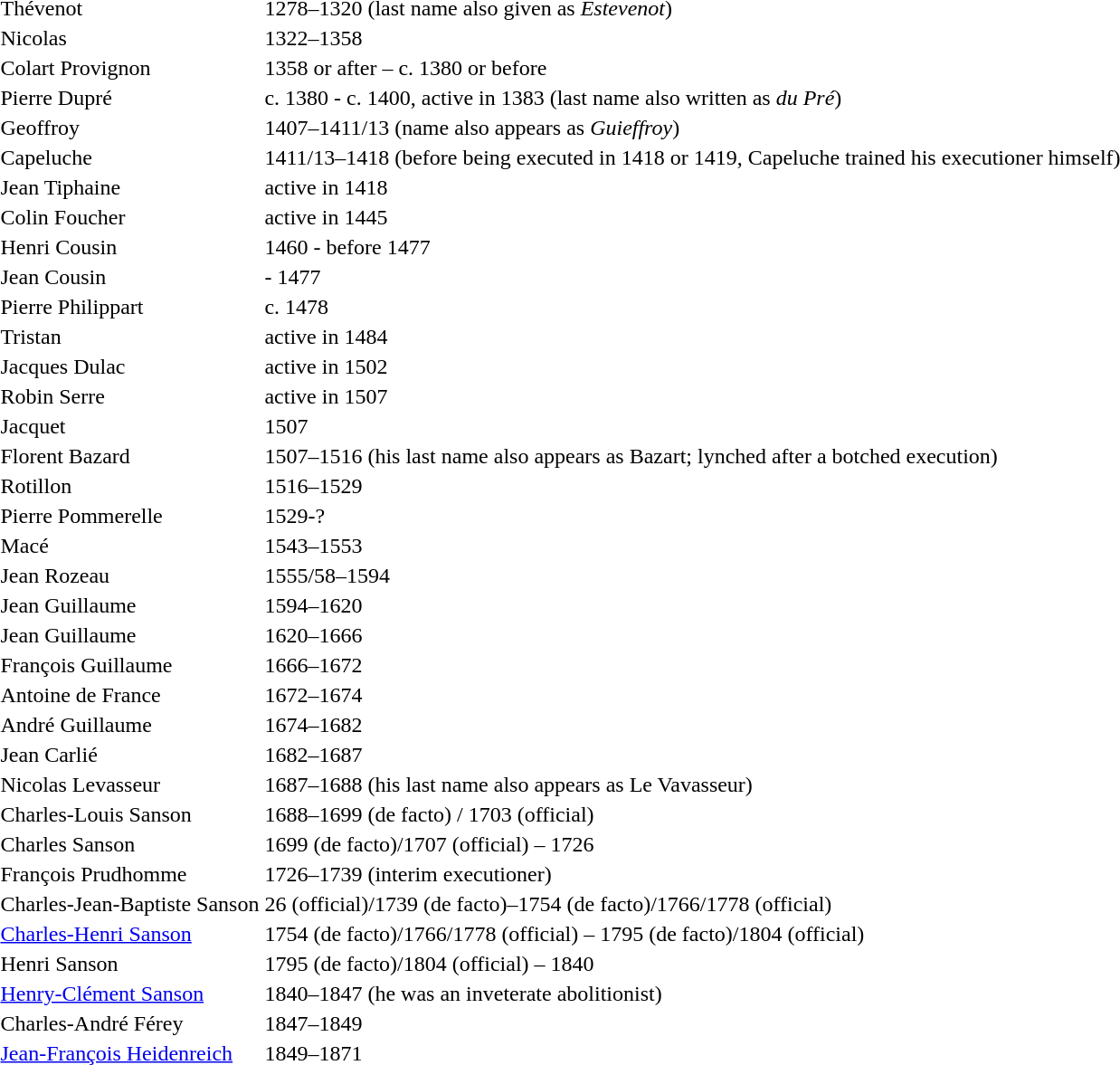<table>
<tr>
<td>Thévenot</td>
<td>1278–1320 (last name also given as <em>Estevenot</em>)</td>
</tr>
<tr>
<td>Nicolas</td>
<td>1322–1358</td>
</tr>
<tr>
<td>Colart Provignon</td>
<td>1358 or after – c. 1380 or before</td>
</tr>
<tr>
<td>Pierre Dupré</td>
<td>c. 1380 - c. 1400, active in 1383 (last name also written as <em>du Pré</em>)</td>
</tr>
<tr>
<td>Geoffroy</td>
<td>1407–1411/13 (name also appears as <em>Guieffroy</em>)</td>
</tr>
<tr>
<td>Capeluche</td>
<td>1411/13–1418 (before being executed in 1418 or 1419, Capeluche trained his executioner himself)</td>
</tr>
<tr>
<td>Jean Tiphaine</td>
<td>active in 1418</td>
</tr>
<tr>
<td>Colin Foucher</td>
<td>active in 1445</td>
</tr>
<tr>
<td>Henri Cousin</td>
<td>1460 - before 1477</td>
</tr>
<tr>
<td>Jean Cousin</td>
<td>- 1477</td>
</tr>
<tr>
<td>Pierre Philippart</td>
<td>c. 1478</td>
</tr>
<tr>
<td>Tristan</td>
<td>active in 1484</td>
</tr>
<tr>
<td>Jacques Dulac</td>
<td>active in 1502</td>
</tr>
<tr>
<td>Robin Serre</td>
<td>active in 1507</td>
</tr>
<tr>
<td>Jacquet</td>
<td>1507</td>
</tr>
<tr>
<td>Florent Bazard</td>
<td>1507–1516 (his last name also appears as Bazart; lynched after a botched execution)</td>
</tr>
<tr>
<td>Rotillon</td>
<td>1516–1529</td>
</tr>
<tr>
<td>Pierre Pommerelle</td>
<td>1529-?</td>
</tr>
<tr>
<td>Macé</td>
<td>1543–1553</td>
</tr>
<tr>
<td>Jean Rozeau</td>
<td>1555/58–1594</td>
</tr>
<tr>
<td>Jean Guillaume</td>
<td>1594–1620</td>
</tr>
<tr>
<td>Jean Guillaume</td>
<td>1620–1666</td>
</tr>
<tr>
<td>François Guillaume</td>
<td>1666–1672</td>
</tr>
<tr>
<td>Antoine de France</td>
<td>1672–1674</td>
</tr>
<tr>
<td>André Guillaume</td>
<td>1674–1682</td>
</tr>
<tr>
<td>Jean Carlié</td>
<td>1682–1687</td>
</tr>
<tr>
<td>Nicolas Levasseur</td>
<td>1687–1688 (his last name also appears as Le Vavasseur)</td>
</tr>
<tr>
<td>Charles-Louis Sanson</td>
<td>1688–1699 (de facto) / 1703 (official)</td>
</tr>
<tr>
<td>Charles Sanson</td>
<td>1699 (de facto)/1707 (official) – 1726</td>
</tr>
<tr>
<td>François Prudhomme</td>
<td>1726–1739 (interim executioner)</td>
</tr>
<tr>
<td>Charles-Jean-Baptiste Sanson</td>
<td>26 (official)/1739 (de facto)–1754 (de facto)/1766/1778 (official)</td>
</tr>
<tr>
<td><a href='#'>Charles-Henri Sanson</a></td>
<td>1754 (de facto)/1766/1778 (official) – 1795 (de facto)/1804 (official)</td>
</tr>
<tr>
<td>Henri Sanson</td>
<td>1795 (de facto)/1804 (official) – 1840</td>
</tr>
<tr>
<td><a href='#'>Henry-Clément Sanson</a></td>
<td>1840–1847 (he was an inveterate abolitionist)</td>
</tr>
<tr>
<td>Charles-André Férey</td>
<td>1847–1849</td>
</tr>
<tr>
<td><a href='#'>Jean-François Heidenreich</a></td>
<td>1849–1871</td>
</tr>
</table>
